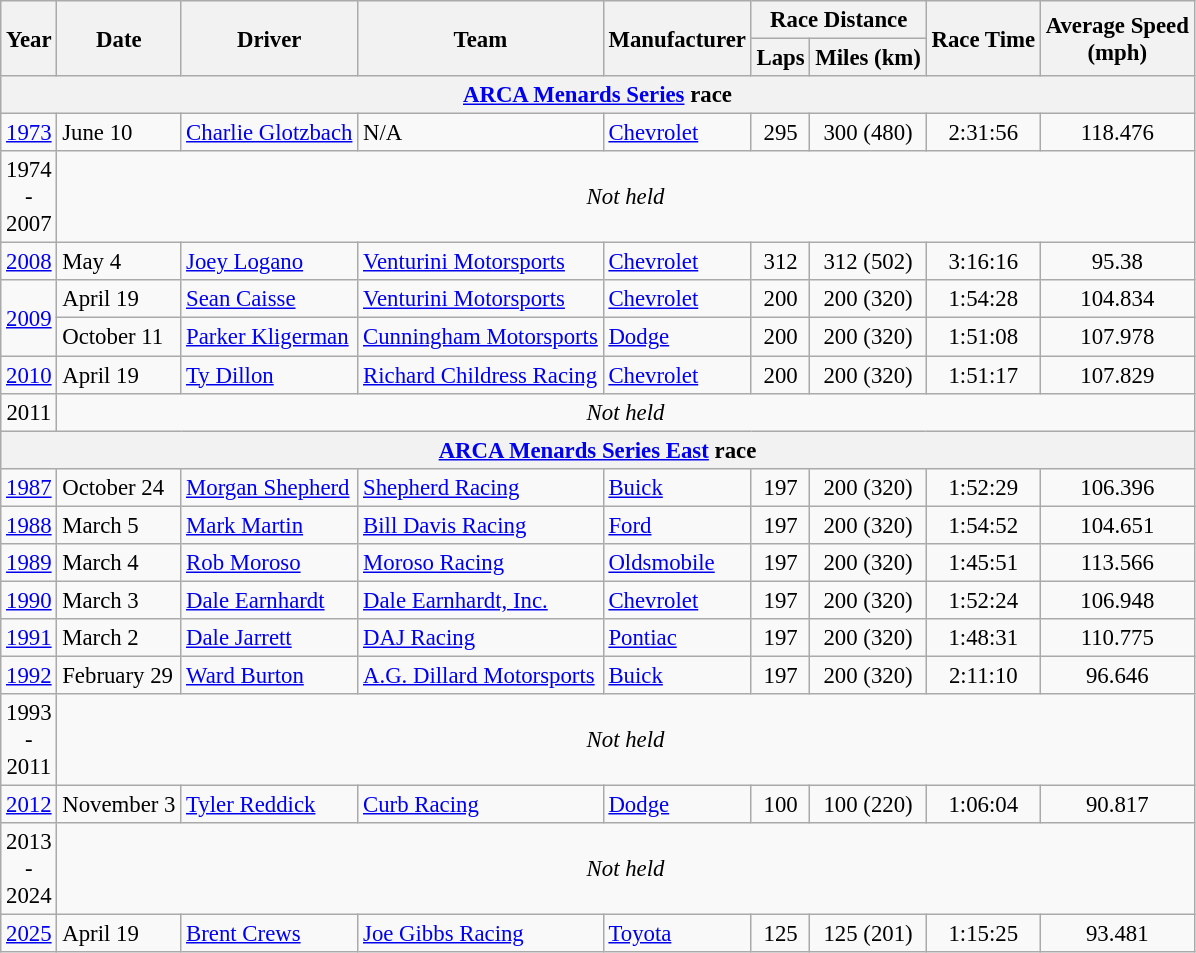<table class="wikitable" style="font-size: 95%;">
<tr>
<th rowspan="2">Year</th>
<th rowspan="2">Date</th>
<th rowspan="2">Driver</th>
<th rowspan="2">Team</th>
<th rowspan="2">Manufacturer</th>
<th colspan="2">Race Distance</th>
<th rowspan="2">Race Time</th>
<th rowspan="2">Average Speed<br>(mph)</th>
</tr>
<tr>
<th>Laps</th>
<th>Miles (km)</th>
</tr>
<tr>
<th colspan=10><a href='#'>ARCA Menards Series</a> race</th>
</tr>
<tr>
<td><a href='#'>1973</a></td>
<td>June 10</td>
<td><a href='#'>Charlie Glotzbach</a></td>
<td>N/A</td>
<td><a href='#'>Chevrolet</a></td>
<td align="center">295</td>
<td align="center">300 (480)</td>
<td align="center">2:31:56</td>
<td align="center">118.476</td>
</tr>
<tr>
<td align="center">1974<br>-<br>2007</td>
<td colspan="9" align="center"><em>Not held</em></td>
</tr>
<tr>
<td><a href='#'>2008</a></td>
<td>May 4</td>
<td><a href='#'>Joey Logano</a></td>
<td><a href='#'>Venturini Motorsports</a></td>
<td><a href='#'>Chevrolet</a></td>
<td align="center">312</td>
<td align="center">312 (502)</td>
<td align="center">3:16:16</td>
<td align="center">95.38</td>
</tr>
<tr>
<td rowspan=2><a href='#'>2009</a></td>
<td>April 19</td>
<td><a href='#'>Sean Caisse</a></td>
<td><a href='#'>Venturini Motorsports</a></td>
<td><a href='#'>Chevrolet</a></td>
<td align="center">200</td>
<td align="center">200 (320)</td>
<td align="center">1:54:28</td>
<td align="center">104.834</td>
</tr>
<tr>
<td>October 11</td>
<td><a href='#'>Parker Kligerman</a></td>
<td><a href='#'>Cunningham Motorsports</a></td>
<td><a href='#'>Dodge</a></td>
<td align="center">200</td>
<td align="center">200 (320)</td>
<td align="center">1:51:08</td>
<td align="center">107.978</td>
</tr>
<tr>
<td><a href='#'>2010</a></td>
<td>April 19</td>
<td><a href='#'>Ty Dillon</a></td>
<td><a href='#'>Richard Childress Racing</a></td>
<td><a href='#'>Chevrolet</a></td>
<td align="center">200</td>
<td align="center">200 (320)</td>
<td align="center">1:51:17</td>
<td align="center">107.829</td>
</tr>
<tr>
<td align="center">2011</td>
<td colspan="9" align="center"><em>Not held</em></td>
</tr>
<tr>
<th colspan=10><a href='#'>ARCA Menards Series East</a> race</th>
</tr>
<tr>
<td><a href='#'>1987</a></td>
<td>October 24</td>
<td><a href='#'>Morgan Shepherd</a></td>
<td><a href='#'>Shepherd Racing</a></td>
<td><a href='#'>Buick</a></td>
<td align="center">197</td>
<td align="center">200 (320)</td>
<td align="center">1:52:29</td>
<td align="center">106.396</td>
</tr>
<tr>
<td><a href='#'>1988</a></td>
<td>March 5</td>
<td><a href='#'>Mark Martin</a></td>
<td><a href='#'>Bill Davis Racing</a></td>
<td><a href='#'>Ford</a></td>
<td align="center">197</td>
<td align="center">200 (320)</td>
<td align="center">1:54:52</td>
<td align="center">104.651</td>
</tr>
<tr>
<td><a href='#'>1989</a></td>
<td>March 4</td>
<td><a href='#'>Rob Moroso</a></td>
<td><a href='#'>Moroso Racing</a></td>
<td><a href='#'>Oldsmobile</a></td>
<td align="center">197</td>
<td align="center">200 (320)</td>
<td align="center">1:45:51</td>
<td align="center">113.566</td>
</tr>
<tr>
<td><a href='#'>1990</a></td>
<td>March 3</td>
<td><a href='#'>Dale Earnhardt</a></td>
<td><a href='#'>Dale Earnhardt, Inc.</a></td>
<td><a href='#'>Chevrolet</a></td>
<td align="center">197</td>
<td align="center">200 (320)</td>
<td align="center">1:52:24</td>
<td align="center">106.948</td>
</tr>
<tr>
<td><a href='#'>1991</a></td>
<td>March 2</td>
<td><a href='#'>Dale Jarrett</a></td>
<td><a href='#'>DAJ Racing</a></td>
<td><a href='#'>Pontiac</a></td>
<td align="center">197</td>
<td align="center">200 (320)</td>
<td align="center">1:48:31</td>
<td align="center">110.775</td>
</tr>
<tr>
<td><a href='#'>1992</a></td>
<td>February 29</td>
<td><a href='#'>Ward Burton</a></td>
<td><a href='#'>A.G. Dillard Motorsports</a></td>
<td><a href='#'>Buick</a></td>
<td align="center">197</td>
<td align="center">200 (320)</td>
<td align="center">2:11:10</td>
<td align="center">96.646</td>
</tr>
<tr>
<td align="center">1993<br>-<br>2011</td>
<td colspan="9" align="center"><em>Not held</em></td>
</tr>
<tr>
<td><a href='#'>2012</a></td>
<td>November 3</td>
<td><a href='#'>Tyler Reddick</a></td>
<td><a href='#'>Curb Racing</a></td>
<td><a href='#'>Dodge</a></td>
<td align="center">100</td>
<td align="center">100 (220)</td>
<td align="center">1:06:04</td>
<td align="center">90.817</td>
</tr>
<tr>
<td align="center">2013<br>-<br>2024</td>
<td colspan="9" align="center"><em>Not held</em></td>
</tr>
<tr>
<td><a href='#'>2025</a></td>
<td>April 19</td>
<td><a href='#'>Brent Crews</a></td>
<td><a href='#'>Joe Gibbs Racing</a></td>
<td><a href='#'>Toyota</a></td>
<td align="center">125</td>
<td align="center">125 (201)</td>
<td align="center">1:15:25</td>
<td align="center">93.481</td>
</tr>
</table>
